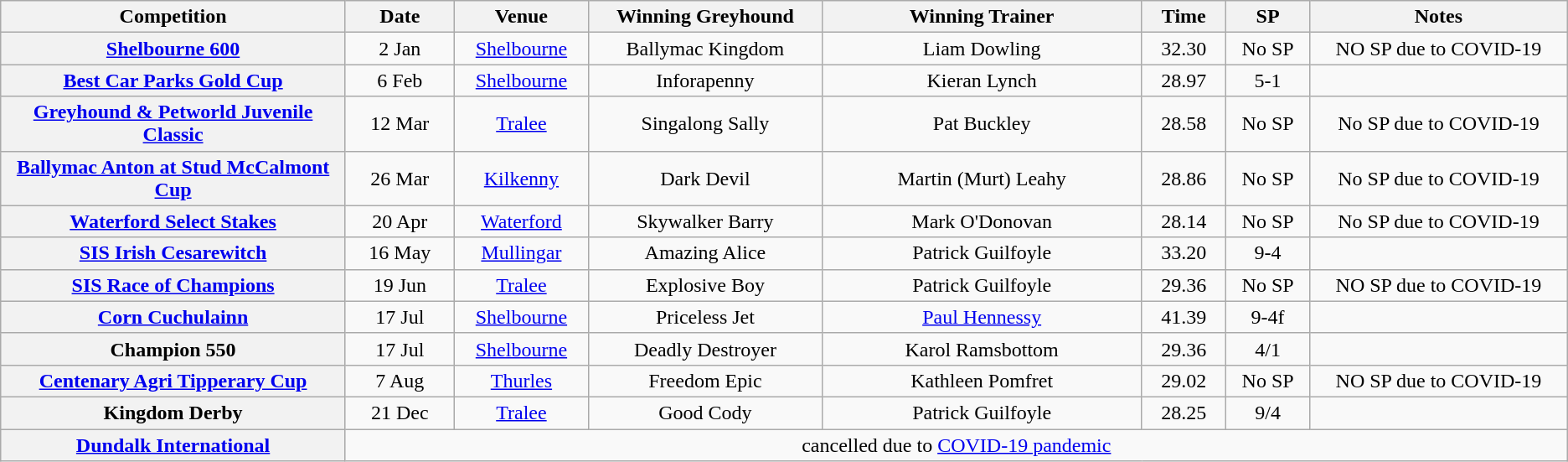<table class="wikitable" style="text-align:center">
<tr>
<th width=270>Competition</th>
<th width=80>Date</th>
<th width=100>Venue</th>
<th width=180>Winning Greyhound</th>
<th width=250>Winning Trainer</th>
<th width=60>Time</th>
<th width=60>SP</th>
<th width=200>Notes</th>
</tr>
<tr>
<th><a href='#'>Shelbourne 600</a></th>
<td>2 Jan</td>
<td><a href='#'>Shelbourne</a></td>
<td>Ballymac Kingdom</td>
<td>Liam Dowling</td>
<td>32.30</td>
<td>No SP</td>
<td>NO SP due to COVID-19 </td>
</tr>
<tr>
<th><a href='#'>Best Car Parks Gold Cup</a></th>
<td>6 Feb</td>
<td><a href='#'>Shelbourne</a></td>
<td>Inforapenny</td>
<td>Kieran Lynch</td>
<td>28.97</td>
<td>5-1</td>
<td></td>
</tr>
<tr>
<th><a href='#'>Greyhound & Petworld Juvenile Classic</a></th>
<td>12 Mar</td>
<td><a href='#'>Tralee</a></td>
<td>Singalong Sally</td>
<td>Pat Buckley</td>
<td>28.58</td>
<td>No SP</td>
<td>No SP due to COVID-19</td>
</tr>
<tr>
<th><a href='#'>Ballymac Anton at Stud McCalmont Cup</a></th>
<td>26 Mar</td>
<td><a href='#'>Kilkenny</a></td>
<td>Dark Devil</td>
<td>Martin (Murt) Leahy</td>
<td>28.86</td>
<td>No SP</td>
<td>No SP due to COVID-19</td>
</tr>
<tr>
<th><a href='#'>Waterford Select Stakes</a></th>
<td>20 Apr</td>
<td><a href='#'>Waterford</a></td>
<td>Skywalker Barry</td>
<td>Mark O'Donovan</td>
<td>28.14</td>
<td>No SP</td>
<td>No SP due to COVID-19</td>
</tr>
<tr>
<th><a href='#'>SIS Irish Cesarewitch</a></th>
<td>16 May</td>
<td><a href='#'>Mullingar</a></td>
<td>Amazing Alice</td>
<td>Patrick Guilfoyle</td>
<td>33.20</td>
<td>9-4</td>
<td></td>
</tr>
<tr>
<th><a href='#'>SIS Race of Champions</a></th>
<td>19 Jun</td>
<td><a href='#'>Tralee</a></td>
<td>Explosive Boy</td>
<td>Patrick Guilfoyle</td>
<td>29.36</td>
<td>No SP</td>
<td>NO SP due to COVID-19</td>
</tr>
<tr>
<th><a href='#'>Corn Cuchulainn</a></th>
<td>17 Jul</td>
<td><a href='#'>Shelbourne</a></td>
<td>Priceless Jet</td>
<td><a href='#'>Paul Hennessy</a></td>
<td>41.39</td>
<td>9-4f</td>
<td></td>
</tr>
<tr>
<th>Champion 550</th>
<td>17 Jul</td>
<td><a href='#'>Shelbourne</a></td>
<td>Deadly Destroyer</td>
<td>Karol Ramsbottom</td>
<td>29.36</td>
<td>4/1</td>
<td></td>
</tr>
<tr>
<th><a href='#'>Centenary Agri Tipperary Cup</a></th>
<td>7 Aug</td>
<td><a href='#'>Thurles</a></td>
<td>Freedom Epic</td>
<td>Kathleen Pomfret</td>
<td>29.02</td>
<td>No SP</td>
<td>NO SP due to COVID-19</td>
</tr>
<tr>
<th>Kingdom Derby</th>
<td>21 Dec</td>
<td><a href='#'>Tralee</a></td>
<td>Good Cody</td>
<td>Patrick Guilfoyle</td>
<td>28.25</td>
<td>9/4</td>
<td></td>
</tr>
<tr>
<th><a href='#'>Dundalk International</a></th>
<td colspan=7>cancelled due to <a href='#'>COVID-19 pandemic</a></td>
</tr>
</table>
